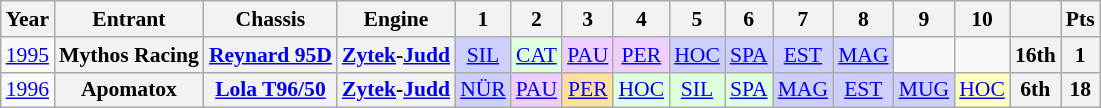<table class="wikitable" style="text-align:center; font-size:90%">
<tr>
<th>Year</th>
<th>Entrant</th>
<th>Chassis</th>
<th>Engine</th>
<th>1</th>
<th>2</th>
<th>3</th>
<th>4</th>
<th>5</th>
<th>6</th>
<th>7</th>
<th>8</th>
<th>9</th>
<th>10</th>
<th></th>
<th>Pts</th>
</tr>
<tr>
<td><a href='#'>1995</a></td>
<th>Mythos Racing</th>
<th><a href='#'>Reynard 95D</a></th>
<th><a href='#'>Zytek</a>-<a href='#'>Judd</a></th>
<td style="background:#CFCFFF;"><a href='#'>SIL</a><br></td>
<td style="background:#DFFFDF;"><a href='#'>CAT</a><br></td>
<td style="background:#EFCFFF;"><a href='#'>PAU</a><br></td>
<td style="background:#EFCFFF;"><a href='#'>PER</a><br></td>
<td style="background:#CFCFFF;"><a href='#'>HOC</a><br></td>
<td style="background:#CFCFFF;"><a href='#'>SPA</a><br></td>
<td style="background:#CFCFFF;"><a href='#'>EST</a><br></td>
<td style="background:#CFCFFF;"><a href='#'>MAG</a><br></td>
<td></td>
<td></td>
<th>16th</th>
<th>1</th>
</tr>
<tr>
<td><a href='#'>1996</a></td>
<th>Apomatox</th>
<th><a href='#'>Lola T96/50</a></th>
<th><a href='#'>Zytek</a>-<a href='#'>Judd</a></th>
<td style="background:#CFCFFF;"><a href='#'>NÜR</a><br></td>
<td style="background:#EFCFFF;"><a href='#'>PAU</a><br></td>
<td style="background:#FFDF9F;"><a href='#'>PER</a><br></td>
<td style="background:#DFFFDF;"><a href='#'>HOC</a><br></td>
<td style="background:#DFFFDF;"><a href='#'>SIL</a><br></td>
<td style="background:#DFFFDF;"><a href='#'>SPA</a><br></td>
<td style="background:#CFCFFF;"><a href='#'>MAG</a><br></td>
<td style="background:#CFCFFF;"><a href='#'>EST</a><br></td>
<td style="background:#CFCFFF;"><a href='#'>MUG</a><br></td>
<td style="background:#FFFFBF;"><a href='#'>HOC</a><br></td>
<th>6th</th>
<th>18</th>
</tr>
</table>
